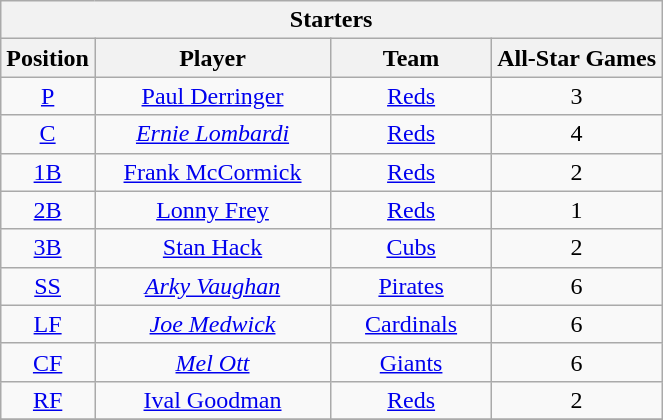<table class="wikitable" style="font-size: 100%; text-align:right;">
<tr>
<th colspan="4">Starters</th>
</tr>
<tr>
<th>Position</th>
<th width="150">Player</th>
<th width="100">Team</th>
<th>All-Star Games</th>
</tr>
<tr>
<td align="center"><a href='#'>P</a></td>
<td align="center"><a href='#'>Paul Derringer</a></td>
<td align="center"><a href='#'>Reds</a></td>
<td align="center">3</td>
</tr>
<tr>
<td align="center"><a href='#'>C</a></td>
<td align="center"><em><a href='#'>Ernie Lombardi</a></em></td>
<td align="center"><a href='#'>Reds</a></td>
<td align="center">4</td>
</tr>
<tr>
<td align="center"><a href='#'>1B</a></td>
<td align="center"><a href='#'>Frank McCormick</a></td>
<td align="center"><a href='#'>Reds</a></td>
<td align="center">2</td>
</tr>
<tr>
<td align="center"><a href='#'>2B</a></td>
<td align="center"><a href='#'>Lonny Frey</a></td>
<td align="center"><a href='#'>Reds</a></td>
<td align="center">1</td>
</tr>
<tr>
<td align="center"><a href='#'>3B</a></td>
<td align="center"><a href='#'>Stan Hack</a></td>
<td align="center"><a href='#'>Cubs</a></td>
<td align="center">2</td>
</tr>
<tr>
<td align="center"><a href='#'>SS</a></td>
<td align="center"><em><a href='#'>Arky Vaughan</a></em></td>
<td align="center"><a href='#'>Pirates</a></td>
<td align="center">6</td>
</tr>
<tr>
<td align="center"><a href='#'>LF</a></td>
<td align="center"><em><a href='#'>Joe Medwick</a></em></td>
<td align="center"><a href='#'>Cardinals</a></td>
<td align="center">6</td>
</tr>
<tr>
<td align="center"><a href='#'>CF</a></td>
<td align="center"><em><a href='#'>Mel Ott</a></em></td>
<td align="center"><a href='#'>Giants</a></td>
<td align="center">6</td>
</tr>
<tr>
<td align="center"><a href='#'>RF</a></td>
<td align="center"><a href='#'>Ival Goodman</a></td>
<td align="center"><a href='#'>Reds</a></td>
<td align="center">2</td>
</tr>
<tr>
</tr>
</table>
